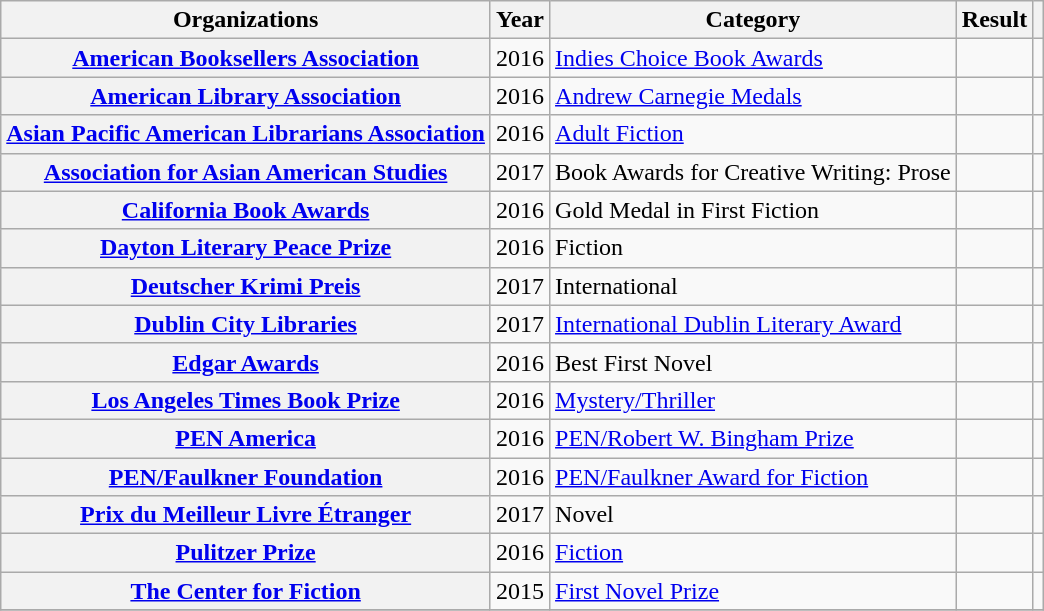<table class= "wikitable plainrowheaders sortable">
<tr>
<th scope="col">Organizations</th>
<th scope="col">Year</th>
<th scope="col">Category</th>
<th scope="col">Result</th>
<th scope="col" class="unsortable"></th>
</tr>
<tr>
<th scope="row"><a href='#'>American Booksellers Association</a></th>
<td style="text-align: center;">2016</td>
<td><a href='#'>Indies Choice Book Awards</a></td>
<td></td>
<td style="text-align:center;"></td>
</tr>
<tr>
<th scope="row"><a href='#'>American Library Association</a></th>
<td style="text-align: center;">2016</td>
<td><a href='#'>Andrew Carnegie Medals</a></td>
<td></td>
<td style="text-align:center;"></td>
</tr>
<tr>
<th scope="row"><a href='#'>Asian Pacific American Librarians Association</a></th>
<td style="text-align: center;">2016</td>
<td><a href='#'>Adult Fiction</a></td>
<td></td>
<td style="text-align:center;"></td>
</tr>
<tr>
<th scope="row"><a href='#'>Association for Asian American Studies</a></th>
<td style="text-align: center;">2017</td>
<td>Book Awards for Creative Writing: Prose</td>
<td></td>
<td style="text-align:center;"></td>
</tr>
<tr>
<th scope="row"><a href='#'>California Book Awards</a></th>
<td style="text-align: center;">2016</td>
<td>Gold Medal in First Fiction</td>
<td></td>
<td style="text-align:center;"></td>
</tr>
<tr>
<th scope="row"><a href='#'>Dayton Literary Peace Prize</a></th>
<td style="text-align: center;">2016</td>
<td>Fiction</td>
<td></td>
<td style="text-align:center;"></td>
</tr>
<tr>
<th scope="row"><a href='#'>Deutscher Krimi Preis</a></th>
<td style="text-align: center;">2017</td>
<td>International</td>
<td></td>
<td style="text-align:center;"></td>
</tr>
<tr>
<th scope="row"><a href='#'>Dublin City Libraries</a></th>
<td style="text-align: center;">2017</td>
<td><a href='#'>International Dublin Literary Award</a></td>
<td></td>
<td style="text-align:center;"></td>
</tr>
<tr>
<th scope="row"><a href='#'>Edgar Awards</a></th>
<td style="text-align: center;">2016</td>
<td>Best First Novel</td>
<td></td>
<td style="text-align:center;"></td>
</tr>
<tr>
<th scope="row"><a href='#'>Los Angeles Times Book Prize</a></th>
<td style="text-align: center;">2016</td>
<td><a href='#'>Mystery/Thriller</a></td>
<td></td>
<td style="text-align:center;"></td>
</tr>
<tr>
<th scope="row"><a href='#'>PEN America</a></th>
<td style="text-align: center;">2016</td>
<td><a href='#'>PEN/Robert W. Bingham Prize</a></td>
<td></td>
<td style="text-align:center;"></td>
</tr>
<tr>
<th scope="row"><a href='#'>PEN/Faulkner Foundation</a></th>
<td style="text-align: center;">2016</td>
<td><a href='#'>PEN/Faulkner Award for Fiction</a></td>
<td></td>
<td style="text-align:center;"></td>
</tr>
<tr>
<th scope="row"><a href='#'>Prix du Meilleur Livre Étranger</a></th>
<td style="text-align: center;">2017</td>
<td>Novel</td>
<td></td>
<td style="text-align:center;"></td>
</tr>
<tr>
<th scope="row"><a href='#'>Pulitzer Prize</a></th>
<td style="text-align: center;">2016</td>
<td><a href='#'>Fiction</a></td>
<td></td>
<td style="text-align:center;"></td>
</tr>
<tr>
<th scope="row"><a href='#'>The Center for Fiction</a></th>
<td style="text-align: center;">2015</td>
<td><a href='#'>First Novel Prize</a></td>
<td></td>
<td style="text-align:center;"></td>
</tr>
<tr>
</tr>
</table>
